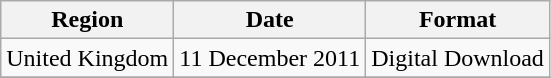<table class=wikitable>
<tr>
<th>Region</th>
<th>Date</th>
<th>Format</th>
</tr>
<tr>
<td>United Kingdom</td>
<td>11 December 2011</td>
<td>Digital Download</td>
</tr>
<tr>
</tr>
</table>
